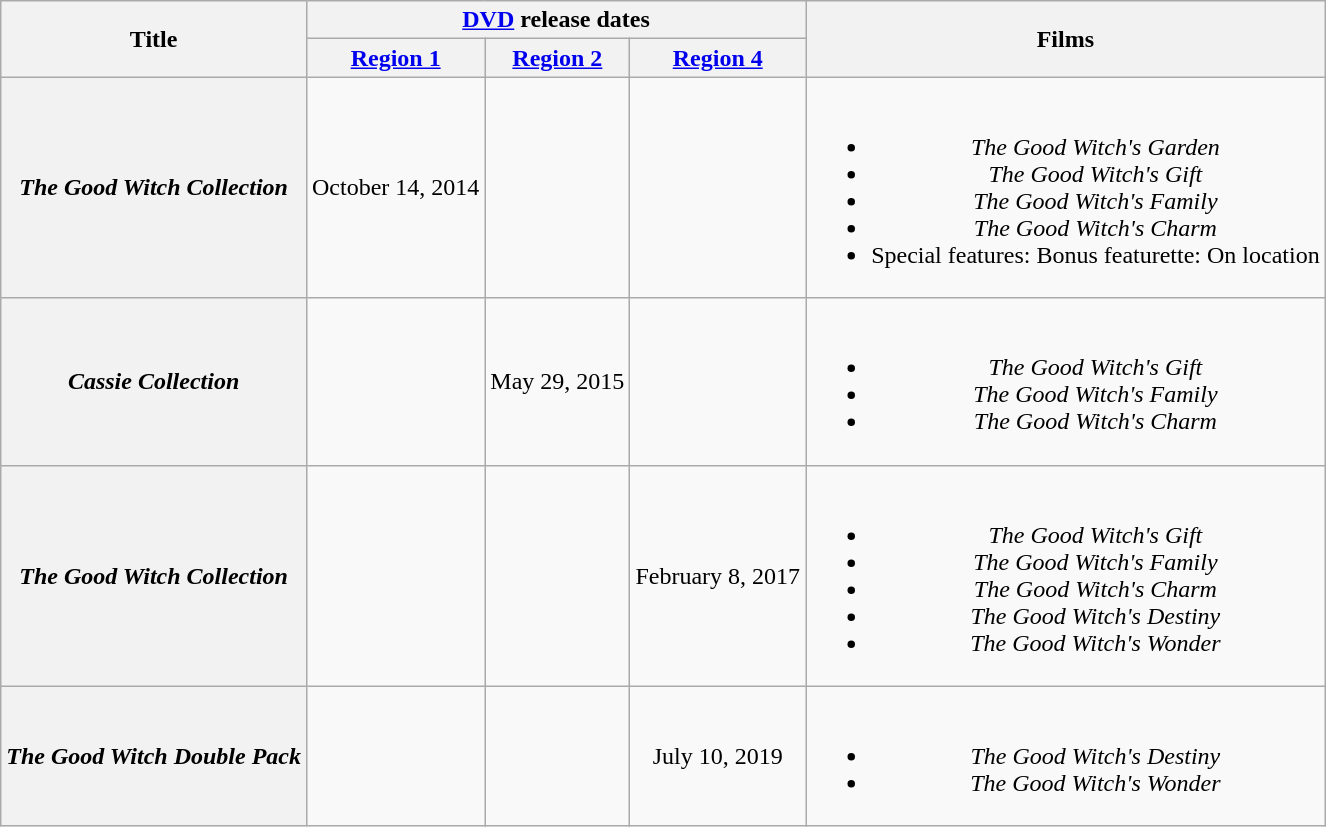<table class="wikitable plainrowheaders" style="text-align:center">
<tr>
<th rowspan="2">Title</th>
<th colspan="3"><a href='#'>DVD</a> release dates</th>
<th rowspan="2">Films</th>
</tr>
<tr>
<th><a href='#'>Region 1</a></th>
<th><a href='#'>Region 2</a></th>
<th><a href='#'>Region 4</a></th>
</tr>
<tr>
<th scope="row"><em>The Good Witch Collection</em></th>
<td>October 14, 2014</td>
<td></td>
<td></td>
<td><br><ul><li><em>The Good Witch's Garden</em></li><li><em>The Good Witch's Gift</em></li><li><em>The Good Witch's Family</em></li><li><em>The Good Witch's Charm</em></li><li>Special features: Bonus featurette: On location</li></ul></td>
</tr>
<tr>
<th scope="row"><em>Cassie Collection</em></th>
<td></td>
<td>May 29, 2015 </td>
<td></td>
<td><br><ul><li><em>The Good Witch's Gift</em></li><li><em>The Good Witch's Family</em></li><li><em>The Good Witch's Charm</em></li></ul></td>
</tr>
<tr>
<th scope="row"><em>The Good Witch Collection</em></th>
<td></td>
<td></td>
<td>February 8, 2017</td>
<td><br><ul><li><em>The Good Witch's Gift</em></li><li><em>The Good Witch's Family</em></li><li><em>The Good Witch's Charm</em></li><li><em>The Good Witch's Destiny</em></li><li><em>The Good Witch's Wonder</em></li></ul></td>
</tr>
<tr>
<th scope="row"><em>The Good Witch Double Pack</em></th>
<td></td>
<td></td>
<td>July 10, 2019</td>
<td><br><ul><li><em>The Good Witch's Destiny</em></li><li><em>The Good Witch's Wonder</em></li></ul></td>
</tr>
</table>
